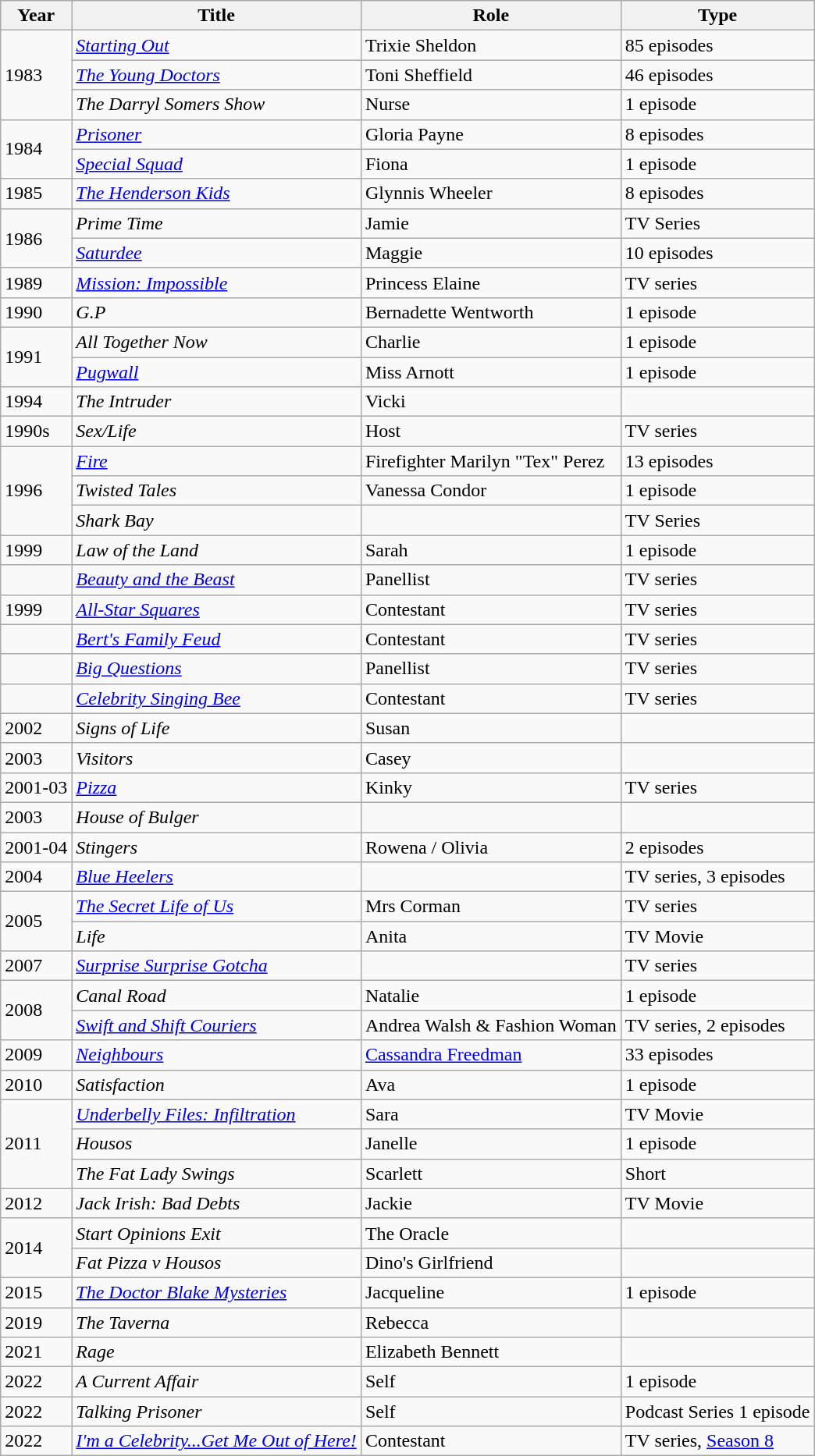<table class="wikitable">
<tr>
<th>Year</th>
<th>Title</th>
<th>Role</th>
<th>Type</th>
</tr>
<tr>
<td rowspan="3">1983</td>
<td><em><a href='#'>Starting Out</a></em></td>
<td>Trixie Sheldon</td>
<td>85 episodes</td>
</tr>
<tr>
<td><em><a href='#'>The Young Doctors</a></em></td>
<td>Toni Sheffield</td>
<td>46 episodes</td>
</tr>
<tr>
<td><em>The Darryl Somers Show</em></td>
<td>Nurse</td>
<td>1 episode</td>
</tr>
<tr>
<td rowspan="2">1984</td>
<td><em><a href='#'>Prisoner</a></em></td>
<td>Gloria Payne</td>
<td>8 episodes</td>
</tr>
<tr>
<td><em><a href='#'>Special Squad</a></em></td>
<td>Fiona</td>
<td>1 episode</td>
</tr>
<tr>
<td>1985</td>
<td><em><a href='#'>The Henderson Kids</a> </em></td>
<td>Glynnis Wheeler</td>
<td>8 episodes</td>
</tr>
<tr>
<td rowspan="2">1986</td>
<td><em>Prime Time</em></td>
<td>Jamie</td>
<td>TV Series</td>
</tr>
<tr>
<td><em><a href='#'>Saturdee</a></em> </td>
<td>Maggie</td>
<td>10 episodes</td>
</tr>
<tr>
<td>1989</td>
<td><em><a href='#'>Mission: Impossible</a></em></td>
<td>Princess Elaine</td>
<td>TV series</td>
</tr>
<tr>
<td>1990</td>
<td><em>G.P</em></td>
<td>Bernadette Wentworth</td>
<td>1 episode</td>
</tr>
<tr>
<td rowspan="2">1991</td>
<td><em>All Together Now</em></td>
<td>Charlie</td>
<td>1 episode</td>
</tr>
<tr>
<td><em><a href='#'>Pugwall</a></em></td>
<td>Miss Arnott</td>
<td>1 episode</td>
</tr>
<tr>
<td>1994</td>
<td><em>The Intruder</em></td>
<td>Vicki</td>
<td></td>
</tr>
<tr>
<td>1990s</td>
<td><em>Sex/Life</em></td>
<td>Host</td>
<td>TV series</td>
</tr>
<tr>
<td rowspan="3">1996</td>
<td><em><a href='#'>Fire</a></em> </td>
<td>Firefighter Marilyn "Tex" Perez</td>
<td>13 episodes</td>
</tr>
<tr>
<td><em>Twisted Tales</em></td>
<td>Vanessa Condor</td>
<td>1 episode</td>
</tr>
<tr>
<td><em>Shark Bay</em></td>
<td></td>
<td>TV Series</td>
</tr>
<tr>
<td>1999</td>
<td><em>Law of the Land</em></td>
<td>Sarah</td>
<td>1 episode</td>
</tr>
<tr>
<td></td>
<td><em><a href='#'>Beauty and the Beast</a></em></td>
<td>Panellist</td>
<td>TV series</td>
</tr>
<tr>
<td>1999</td>
<td><em><a href='#'>All-Star Squares</a></em></td>
<td>Contestant</td>
<td>TV series</td>
</tr>
<tr>
<td></td>
<td><em><a href='#'>Bert's Family Feud</a></em></td>
<td>Contestant</td>
<td>TV series</td>
</tr>
<tr>
<td></td>
<td><em><a href='#'>Big Questions</a></em></td>
<td>Panellist</td>
<td>TV series</td>
</tr>
<tr>
<td></td>
<td><em><a href='#'>Celebrity Singing Bee</a></em></td>
<td>Contestant</td>
<td>TV series</td>
</tr>
<tr>
<td>2002</td>
<td><em>Signs of Life</em></td>
<td>Susan</td>
<td></td>
</tr>
<tr>
<td>2003</td>
<td><em>Visitors</em></td>
<td>Casey</td>
<td></td>
</tr>
<tr>
<td>2001-03</td>
<td><em><a href='#'>Pizza</a></em></td>
<td>Kinky</td>
<td>TV series</td>
</tr>
<tr>
<td>2003</td>
<td><em>House of Bulger</em></td>
<td></td>
<td></td>
</tr>
<tr>
<td>2001-04</td>
<td><em>Stingers</em></td>
<td>Rowena / Olivia</td>
<td>2 episodes</td>
</tr>
<tr>
<td>2004</td>
<td><em><a href='#'>Blue Heelers</a></em></td>
<td></td>
<td>TV series, 3 episodes</td>
</tr>
<tr>
<td rowspan="2">2005</td>
<td><em><a href='#'>The Secret Life of Us</a></em></td>
<td>Mrs Corman</td>
<td>TV series</td>
</tr>
<tr>
<td><em>Life</em></td>
<td>Anita</td>
<td>TV Movie</td>
</tr>
<tr>
<td>2007</td>
<td><em><a href='#'>Surprise Surprise Gotcha</a></em></td>
<td></td>
<td>TV series</td>
</tr>
<tr>
<td rowspan="2">2008</td>
<td><em>Canal Road</em></td>
<td>Natalie</td>
<td>1 episode</td>
</tr>
<tr>
<td><em><a href='#'>Swift and Shift Couriers</a></em> </td>
<td>Andrea Walsh & Fashion Woman</td>
<td>TV series, 2 episodes</td>
</tr>
<tr>
<td>2009</td>
<td><em><a href='#'>Neighbours</a></em></td>
<td><a href='#'>Cassandra Freedman</a></td>
<td>33 episodes</td>
</tr>
<tr>
<td>2010</td>
<td><em>Satisfaction</em></td>
<td>Ava</td>
<td>1 episode</td>
</tr>
<tr>
<td rowspan="3">2011</td>
<td><em><a href='#'>Underbelly Files: Infiltration</a></em></td>
<td>Sara</td>
<td>TV Movie</td>
</tr>
<tr>
<td><em>Housos</em> </td>
<td>Janelle</td>
<td>1 episode</td>
</tr>
<tr>
<td><em>The Fat Lady Swings</em></td>
<td>Scarlett</td>
<td>Short</td>
</tr>
<tr>
<td>2012</td>
<td><em>Jack Irish: Bad Debts</em> </td>
<td>Jackie</td>
<td>TV Movie</td>
</tr>
<tr>
<td rowspan="2">2014</td>
<td><em>Start Opinions Exit</em></td>
<td>The Oracle</td>
<td></td>
</tr>
<tr>
<td><em>Fat Pizza v Housos</em></td>
<td>Dino's Girlfriend</td>
<td></td>
</tr>
<tr>
<td>2015</td>
<td><em><a href='#'>The Doctor Blake Mysteries</a></em></td>
<td>Jacqueline</td>
<td>1 episode</td>
</tr>
<tr>
<td>2019</td>
<td><em>The Taverna</em></td>
<td>Rebecca</td>
<td></td>
</tr>
<tr>
<td>2021</td>
<td><em>Rage</em></td>
<td>Elizabeth Bennett</td>
<td></td>
</tr>
<tr>
<td>2022</td>
<td><em>A Current Affair</em> </td>
<td>Self</td>
<td>1 episode</td>
</tr>
<tr>
<td>2022</td>
<td><em>Talking Prisoner</em> </td>
<td>Self</td>
<td>Podcast Series 1 episode</td>
</tr>
<tr>
<td>2022</td>
<td><em><a href='#'>I'm a Celebrity...Get Me Out of Here!</a></em> </td>
<td>Contestant</td>
<td>TV series, <a href='#'>Season 8</a></td>
</tr>
</table>
